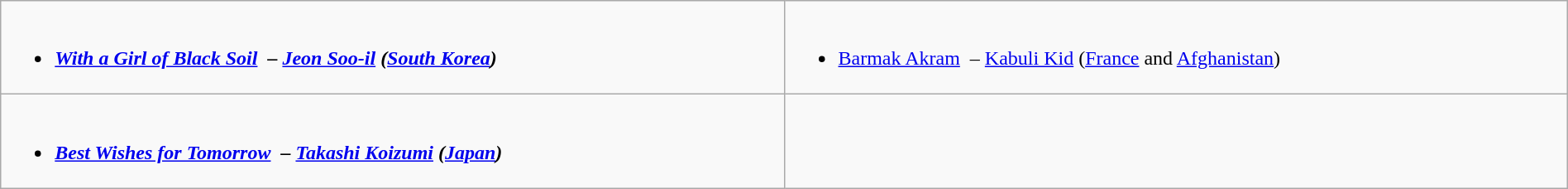<table class=wikitable width="100%">
<tr>
<td valign="top" width="50%"><br><ul><li><strong><em><a href='#'>With a Girl of Black Soil</a><em>  – <a href='#'>Jeon Soo-il</a><strong> (<a href='#'>South Korea</a>)</li></ul></td>
<td valign="top" width="50%"><br><ul><li></strong><a href='#'>Barmak Akram</a>  – </em><a href='#'>Kabuli Kid</a></em></strong> (<a href='#'>France</a> and <a href='#'>Afghanistan</a>)</li></ul></td>
</tr>
<tr>
<td valign="top" width="50%"><br><ul><li><strong><em><a href='#'>Best Wishes for Tomorrow</a><em>  – <a href='#'>Takashi Koizumi</a><strong> (<a href='#'>Japan</a>)</li></ul></td>
</tr>
</table>
